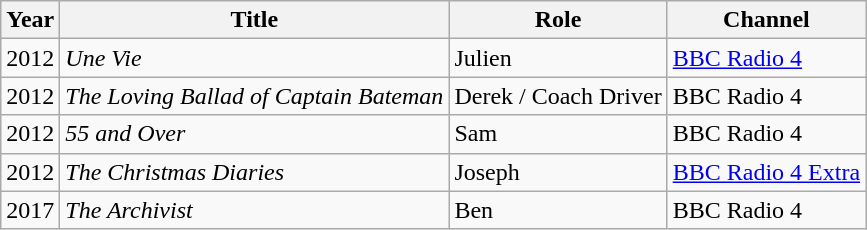<table class="wikitable sortable">
<tr>
<th>Year</th>
<th>Title</th>
<th>Role</th>
<th>Channel</th>
</tr>
<tr>
<td>2012</td>
<td><em>Une Vie</em></td>
<td>Julien</td>
<td><a href='#'>BBC Radio 4</a></td>
</tr>
<tr>
<td>2012</td>
<td><em>The Loving Ballad of Captain Bateman</em></td>
<td>Derek / Coach Driver</td>
<td>BBC Radio 4</td>
</tr>
<tr>
<td>2012</td>
<td><em>55 and Over</em></td>
<td>Sam</td>
<td>BBC Radio 4</td>
</tr>
<tr>
<td>2012</td>
<td><em>The Christmas Diaries</em></td>
<td>Joseph</td>
<td><a href='#'>BBC Radio 4 Extra</a></td>
</tr>
<tr>
<td>2017</td>
<td><em>The Archivist</em></td>
<td>Ben</td>
<td>BBC Radio 4</td>
</tr>
</table>
